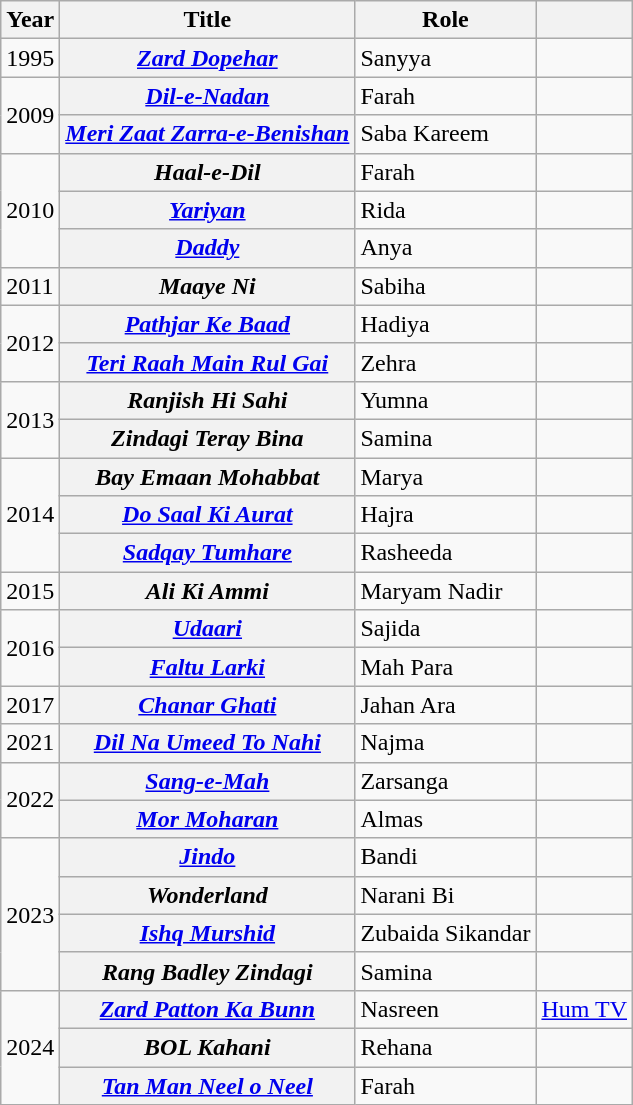<table class="wikitable plainrowheaders">
<tr>
<th>Year</th>
<th>Title</th>
<th>Role</th>
<th></th>
</tr>
<tr>
<td>1995</td>
<th scope="row"><em><a href='#'>Zard Dopehar</a></em></th>
<td>Sanyya</td>
<td></td>
</tr>
<tr>
<td rowspan="2">2009</td>
<th scope="row"><em><a href='#'>Dil-e-Nadan</a></em></th>
<td>Farah</td>
<td></td>
</tr>
<tr>
<th scope="row"><em><a href='#'>Meri Zaat Zarra-e-Benishan</a></em></th>
<td>Saba Kareem</td>
<td></td>
</tr>
<tr>
<td rowspan="3">2010</td>
<th scope="row"><em>Haal-e-Dil</em></th>
<td>Farah</td>
<td></td>
</tr>
<tr>
<th scope="row"><em><a href='#'>Yariyan</a></em></th>
<td>Rida</td>
<td></td>
</tr>
<tr>
<th scope="row"><em><a href='#'>Daddy</a></em></th>
<td>Anya</td>
<td></td>
</tr>
<tr>
<td>2011</td>
<th scope="row"><em>Maaye Ni</em></th>
<td>Sabiha</td>
<td></td>
</tr>
<tr>
<td rowspan="2">2012</td>
<th scope="row"><em><a href='#'>Pathjar Ke Baad</a></em></th>
<td>Hadiya</td>
<td></td>
</tr>
<tr>
<th scope="row"><em><a href='#'>Teri Raah Main Rul Gai</a></em></th>
<td>Zehra</td>
<td></td>
</tr>
<tr>
<td rowspan="2">2013</td>
<th scope="row"><em>Ranjish Hi Sahi</em></th>
<td>Yumna</td>
<td></td>
</tr>
<tr>
<th scope="row"><em>Zindagi Teray Bina</em></th>
<td>Samina</td>
<td></td>
</tr>
<tr>
<td rowspan="3">2014</td>
<th scope="row"><em>Bay Emaan Mohabbat</em></th>
<td>Marya</td>
<td></td>
</tr>
<tr>
<th scope="row"><em><a href='#'>Do Saal Ki Aurat</a></em></th>
<td>Hajra</td>
<td></td>
</tr>
<tr>
<th scope="row"><em><a href='#'>Sadqay Tumhare</a></em></th>
<td>Rasheeda</td>
<td></td>
</tr>
<tr>
<td>2015</td>
<th scope="row"><em>Ali Ki Ammi</em></th>
<td>Maryam Nadir</td>
<td></td>
</tr>
<tr>
<td rowspan="2">2016</td>
<th scope="row"><em><a href='#'>Udaari</a></em></th>
<td>Sajida</td>
<td></td>
</tr>
<tr>
<th scope="row"><em><a href='#'>Faltu Larki</a></em></th>
<td>Mah Para</td>
<td></td>
</tr>
<tr>
<td>2017</td>
<th scope="row"><em><a href='#'>Chanar Ghati</a></em></th>
<td>Jahan Ara</td>
<td></td>
</tr>
<tr>
<td>2021</td>
<th scope="row"><em><a href='#'>Dil Na Umeed To Nahi</a></em></th>
<td>Najma</td>
<td></td>
</tr>
<tr>
<td rowspan="2">2022</td>
<th scope="row"><em><a href='#'>Sang-e-Mah</a></em></th>
<td>Zarsanga</td>
<td></td>
</tr>
<tr>
<th scope="row"><em><a href='#'>Mor Moharan</a></em></th>
<td>Almas</td>
<td></td>
</tr>
<tr>
<td rowspan="4">2023</td>
<th scope="row"><em><a href='#'>Jindo</a></em></th>
<td>Bandi</td>
<td></td>
</tr>
<tr>
<th scope="row"><em>Wonderland</em></th>
<td>Narani Bi</td>
<td></td>
</tr>
<tr>
<th scope="row"><em><a href='#'>Ishq Murshid</a></em></th>
<td>Zubaida Sikandar</td>
<td></td>
</tr>
<tr>
<th scope="row"><em>Rang Badley Zindagi</em></th>
<td>Samina</td>
<td></td>
</tr>
<tr>
<td rowspan="3">2024</td>
<th scope="row"><em><a href='#'>Zard Patton Ka Bunn</a></em></th>
<td>Nasreen</td>
<td><a href='#'>Hum TV</a></td>
</tr>
<tr>
<th scope="row"><em>BOL Kahani</em></th>
<td>Rehana</td>
<td></td>
</tr>
<tr>
<th scope="row"><em><a href='#'>Tan Man Neel o Neel</a></em></th>
<td>Farah</td>
<td></td>
</tr>
</table>
